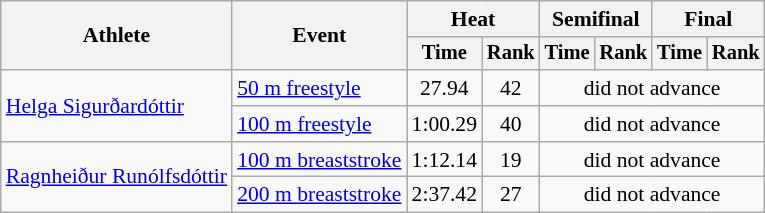<table class=wikitable style="font-size:90%">
<tr>
<th rowspan="2">Athlete</th>
<th rowspan="2">Event</th>
<th colspan="2">Heat</th>
<th colspan="2">Semifinal</th>
<th colspan="2">Final</th>
</tr>
<tr style="font-size:95%">
<th>Time</th>
<th>Rank</th>
<th>Time</th>
<th>Rank</th>
<th>Time</th>
<th>Rank</th>
</tr>
<tr align=center>
<td align=left rowspan=2><a href='#'>Helga Sigurðardóttir</a></td>
<td align=left><a href='#'>50 m freestyle</a></td>
<td>27.94</td>
<td>42</td>
<td colspan=4>did not advance</td>
</tr>
<tr align=center>
<td align=left><a href='#'>100 m freestyle</a></td>
<td>1:00.29</td>
<td>40</td>
<td colspan=4>did not advance</td>
</tr>
<tr align=center>
<td align=left rowspan=2><a href='#'>Ragnheiður Runólfsdóttir</a></td>
<td align=left><a href='#'>100 m breaststroke</a></td>
<td>1:12.14</td>
<td>19</td>
<td colspan=4>did not advance</td>
</tr>
<tr align=center>
<td align=left><a href='#'>200 m breaststroke</a></td>
<td>2:37.42</td>
<td>27</td>
<td colspan=4>did not advance</td>
</tr>
</table>
